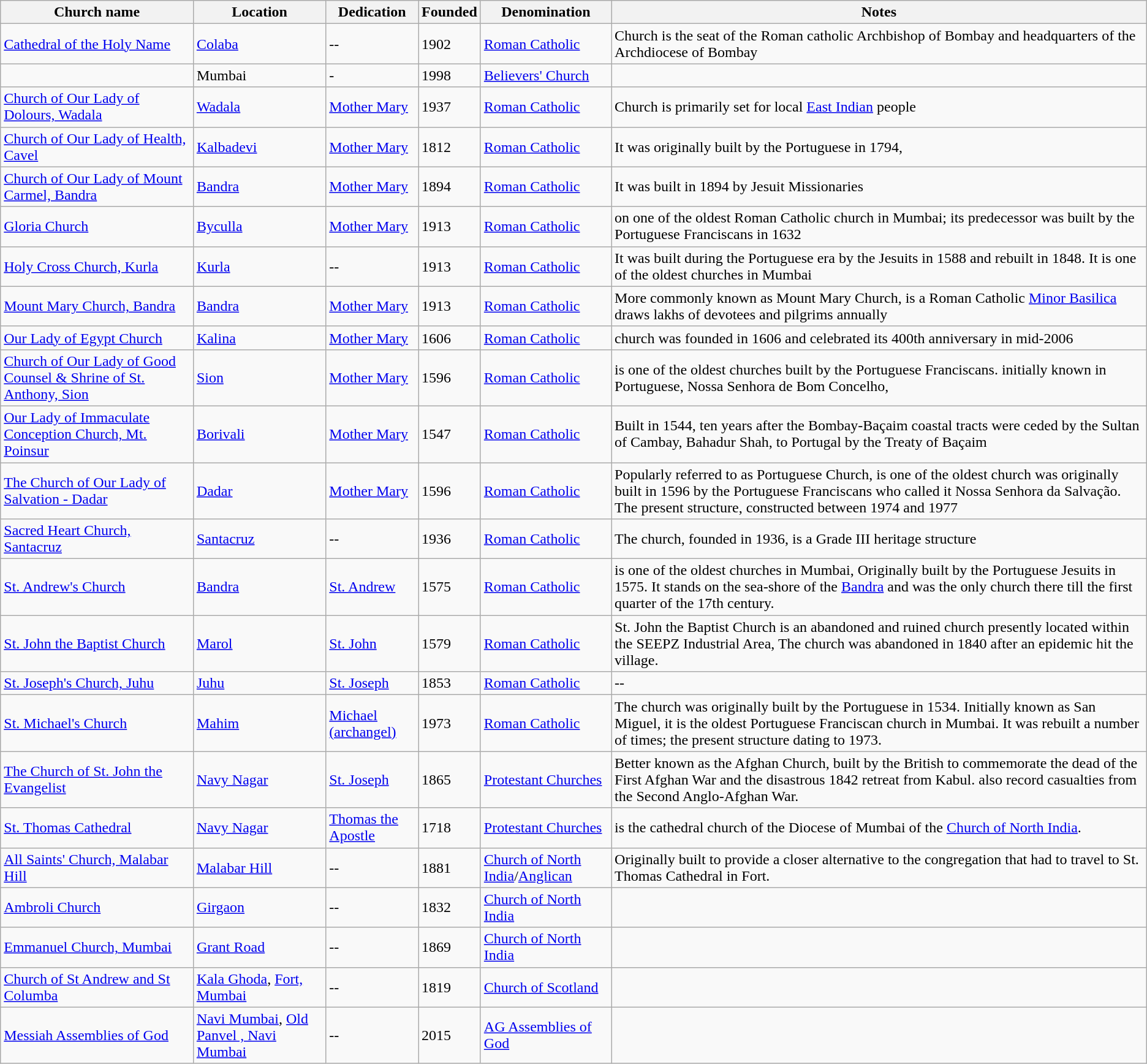<table class="wikitable sortable">
<tr>
<th>Church name</th>
<th>Location</th>
<th>Dedication</th>
<th>Founded</th>
<th>Denomination</th>
<th>Notes</th>
</tr>
<tr>
<td><a href='#'>Cathedral of the Holy Name</a></td>
<td><a href='#'>Colaba</a></td>
<td>--</td>
<td>1902</td>
<td><a href='#'>Roman Catholic</a></td>
<td>Church is the seat of the Roman catholic Archbishop of Bombay and headquarters of the Archdiocese of Bombay</td>
</tr>
<tr>
<td></td>
<td>Mumbai</td>
<td>-</td>
<td>1998</td>
<td><a href='#'>Believers' Church</a></td>
<td></td>
</tr>
<tr>
<td><a href='#'>Church of Our Lady of Dolours, Wadala</a></td>
<td><a href='#'>Wadala</a></td>
<td><a href='#'>Mother Mary</a></td>
<td>1937</td>
<td><a href='#'>Roman Catholic</a></td>
<td>Church is primarily set for local <a href='#'>East Indian</a> people</td>
</tr>
<tr>
<td><a href='#'>Church of Our Lady of Health, Cavel</a></td>
<td><a href='#'>Kalbadevi</a></td>
<td><a href='#'>Mother Mary</a></td>
<td>1812</td>
<td><a href='#'>Roman Catholic</a></td>
<td>It was originally built by the Portuguese in 1794,</td>
</tr>
<tr>
<td><a href='#'>Church of Our Lady of Mount Carmel, Bandra</a></td>
<td><a href='#'>Bandra</a></td>
<td><a href='#'>Mother Mary</a></td>
<td>1894</td>
<td><a href='#'>Roman Catholic</a></td>
<td>It was built in 1894 by Jesuit Missionaries</td>
</tr>
<tr>
<td><a href='#'>Gloria Church</a></td>
<td><a href='#'>Byculla</a></td>
<td><a href='#'>Mother Mary</a></td>
<td>1913</td>
<td><a href='#'>Roman Catholic</a></td>
<td>on one of the oldest Roman Catholic church in Mumbai; its predecessor was built by the Portuguese Franciscans in 1632</td>
</tr>
<tr>
<td><a href='#'>Holy Cross Church, Kurla</a></td>
<td><a href='#'>Kurla</a></td>
<td>--</td>
<td>1913</td>
<td><a href='#'>Roman Catholic</a></td>
<td>It was built during the Portuguese era by the Jesuits in 1588 and rebuilt in 1848. It is one of the oldest churches in Mumbai</td>
</tr>
<tr>
<td><a href='#'>Mount Mary Church, Bandra</a></td>
<td><a href='#'>Bandra</a></td>
<td><a href='#'>Mother Mary</a></td>
<td>1913</td>
<td><a href='#'>Roman Catholic</a></td>
<td>More commonly known as Mount Mary Church, is a Roman Catholic <a href='#'>Minor Basilica</a> draws lakhs of devotees and pilgrims annually</td>
</tr>
<tr>
<td><a href='#'>Our Lady of Egypt Church</a></td>
<td><a href='#'>Kalina</a></td>
<td><a href='#'>Mother Mary</a></td>
<td>1606</td>
<td><a href='#'>Roman Catholic</a></td>
<td>church was founded in 1606 and celebrated its 400th anniversary in mid-2006</td>
</tr>
<tr>
<td><a href='#'>Church of Our Lady of Good Counsel & Shrine of St. Anthony, Sion</a></td>
<td><a href='#'>Sion</a></td>
<td><a href='#'>Mother Mary</a></td>
<td>1596</td>
<td><a href='#'>Roman Catholic</a></td>
<td>is one of the oldest churches built by the Portuguese Franciscans. initially known in Portuguese, Nossa Senhora de Bom Concelho,</td>
</tr>
<tr>
<td><a href='#'>Our Lady of Immaculate Conception Church, Mt. Poinsur</a></td>
<td><a href='#'>Borivali</a></td>
<td><a href='#'>Mother Mary</a></td>
<td>1547</td>
<td><a href='#'>Roman Catholic</a></td>
<td>Built in 1544, ten years after the Bombay-Baçaim coastal tracts were ceded by the Sultan of Cambay, Bahadur Shah, to Portugal by the Treaty of Baçaim</td>
</tr>
<tr>
<td><a href='#'>The Church of Our Lady of Salvation - Dadar</a></td>
<td><a href='#'>Dadar</a></td>
<td><a href='#'>Mother Mary</a></td>
<td>1596</td>
<td><a href='#'>Roman Catholic</a></td>
<td>Popularly referred to as Portuguese Church, is one of the oldest church was originally built in 1596 by the Portuguese Franciscans who called it Nossa Senhora da Salvação. The present structure, constructed between 1974 and 1977</td>
</tr>
<tr>
<td><a href='#'>Sacred Heart Church, Santacruz</a></td>
<td><a href='#'>Santacruz</a></td>
<td>--</td>
<td>1936</td>
<td><a href='#'>Roman Catholic</a></td>
<td>The church, founded in 1936, is a Grade III heritage structure</td>
</tr>
<tr>
<td><a href='#'>St. Andrew's Church</a></td>
<td><a href='#'>Bandra</a></td>
<td><a href='#'>St. Andrew</a></td>
<td>1575</td>
<td><a href='#'>Roman Catholic</a></td>
<td>is one of the oldest churches in Mumbai, Originally built by the Portuguese Jesuits in 1575. It stands on the sea-shore of the <a href='#'>Bandra</a> and was the only church there till the first quarter of the 17th century.</td>
</tr>
<tr>
<td><a href='#'>St. John the Baptist Church</a></td>
<td><a href='#'>Marol</a></td>
<td><a href='#'>St. John</a></td>
<td>1579</td>
<td><a href='#'>Roman Catholic</a></td>
<td>St. John the Baptist Church is an abandoned and ruined church presently located within the SEEPZ Industrial Area, The church was abandoned in 1840 after an epidemic hit the village.</td>
</tr>
<tr>
<td><a href='#'>St. Joseph's Church, Juhu</a></td>
<td><a href='#'>Juhu</a></td>
<td><a href='#'>St. Joseph</a></td>
<td>1853</td>
<td><a href='#'>Roman Catholic</a></td>
<td>--</td>
</tr>
<tr>
<td><a href='#'>St. Michael's Church</a></td>
<td><a href='#'>Mahim</a></td>
<td><a href='#'>Michael (archangel)</a></td>
<td>1973</td>
<td><a href='#'>Roman Catholic</a></td>
<td>The church was originally built by the Portuguese in 1534. Initially known as San Miguel, it is the oldest Portuguese Franciscan church in Mumbai. It was rebuilt a number of times; the present structure dating to 1973.</td>
</tr>
<tr>
<td><a href='#'>The Church of St. John the Evangelist</a></td>
<td><a href='#'>Navy Nagar</a></td>
<td><a href='#'>St. Joseph</a></td>
<td>1865</td>
<td><a href='#'>Protestant Churches</a></td>
<td>Better known as the Afghan Church,  built by the British to commemorate the dead of the First Afghan War and the disastrous 1842 retreat from Kabul. also record casualties from the Second Anglo-Afghan War.</td>
</tr>
<tr>
<td><a href='#'>St. Thomas Cathedral</a></td>
<td><a href='#'>Navy Nagar</a></td>
<td><a href='#'>Thomas the Apostle</a></td>
<td>1718</td>
<td><a href='#'>Protestant Churches</a></td>
<td>is the cathedral church of the Diocese of Mumbai of the <a href='#'>Church of North India</a>.</td>
</tr>
<tr>
<td><a href='#'>All Saints' Church, Malabar Hill</a></td>
<td><a href='#'>Malabar Hill</a></td>
<td>--</td>
<td>1881</td>
<td><a href='#'>Church of North India</a>/<a href='#'>Anglican</a></td>
<td>Originally built to provide a closer alternative to the congregation that had to travel to St. Thomas Cathedral in Fort.</td>
</tr>
<tr>
<td><a href='#'>Ambroli Church</a></td>
<td><a href='#'>Girgaon</a></td>
<td>--</td>
<td>1832</td>
<td><a href='#'>Church of North India</a></td>
<td></td>
</tr>
<tr>
<td><a href='#'>Emmanuel Church, Mumbai</a></td>
<td><a href='#'>Grant Road</a></td>
<td>--</td>
<td>1869</td>
<td><a href='#'>Church of North India</a></td>
<td></td>
</tr>
<tr>
<td><a href='#'>Church of St Andrew and St Columba</a></td>
<td><a href='#'>Kala Ghoda</a>, <a href='#'>Fort, Mumbai</a></td>
<td>--</td>
<td>1819</td>
<td><a href='#'>Church of Scotland</a></td>
<td></td>
</tr>
<tr>
<td><a href='#'>Messiah Assemblies of God</a></td>
<td><a href='#'>Navi Mumbai</a>, <a href='#'>Old Panvel , Navi Mumbai</a></td>
<td>--</td>
<td>2015</td>
<td><a href='#'>AG Assemblies of God</a></td>
</tr>
</table>
